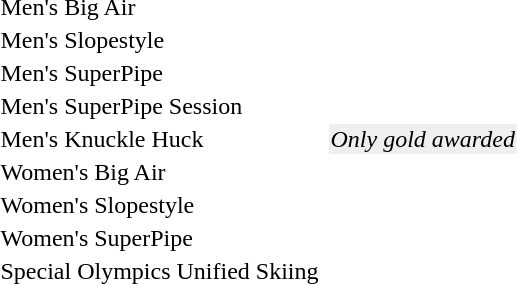<table>
<tr>
<td>Men's Big Air</td>
<td></td>
<td></td>
<td></td>
</tr>
<tr>
<td>Men's Slopestyle</td>
<td></td>
<td></td>
<td></td>
</tr>
<tr>
<td>Men's SuperPipe</td>
<td></td>
<td></td>
<td></td>
</tr>
<tr>
<td>Men's SuperPipe Session</td>
<td></td>
<td></td>
<td></td>
</tr>
<tr>
<td>Men's Knuckle Huck</td>
<td></td>
<td colspan=2 align=center bgcolor="#EFEFEF"><em>Only gold awarded</em></td>
</tr>
<tr>
<td>Women's Big Air</td>
<td></td>
<td></td>
<td></td>
</tr>
<tr>
<td>Women's Slopestyle</td>
<td></td>
<td></td>
<td></td>
</tr>
<tr>
<td>Women's SuperPipe</td>
<td></td>
<td></td>
<td></td>
</tr>
<tr>
<td>Special Olympics Unified Skiing</td>
<td><br></td>
<td><br></td>
<td><br></td>
</tr>
</table>
